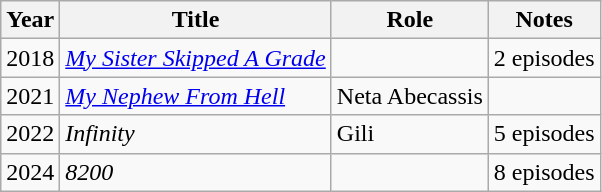<table class="wikitable">
<tr>
<th>Year</th>
<th>Title</th>
<th>Role</th>
<th>Notes</th>
</tr>
<tr>
<td>2018</td>
<td><em><a href='#'>My Sister Skipped A Grade</a></em></td>
<td></td>
<td>2 episodes</td>
</tr>
<tr>
<td>2021</td>
<td><em><a href='#'>My Nephew From Hell</a></em></td>
<td>Neta Abecassis</td>
<td></td>
</tr>
<tr>
<td>2022</td>
<td><em>Infinity</em></td>
<td>Gili</td>
<td>5 episodes</td>
</tr>
<tr>
<td>2024</td>
<td><em>8200</em></td>
<td></td>
<td>8 episodes</td>
</tr>
</table>
